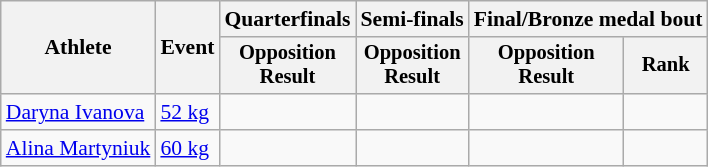<table class="wikitable" style="text-align:center; font-size:90%">
<tr>
<th rowspan=2>Athlete</th>
<th rowspan=2>Event</th>
<th>Quarterfinals</th>
<th>Semi-finals</th>
<th colspan=2>Final/Bronze medal bout</th>
</tr>
<tr style="font-size:95%">
<th>Opposition<br>Result</th>
<th>Opposition<br>Result</th>
<th>Opposition<br>Result</th>
<th>Rank</th>
</tr>
<tr>
<td align=left><a href='#'>Daryna Ivanova</a></td>
<td align=left><a href='#'>52 kg</a></td>
<td></td>
<td></td>
<td></td>
<td></td>
</tr>
<tr>
<td align=left><a href='#'>Alina Martyniuk</a></td>
<td align=left><a href='#'>60 kg</a></td>
<td></td>
<td></td>
<td></td>
<td></td>
</tr>
</table>
